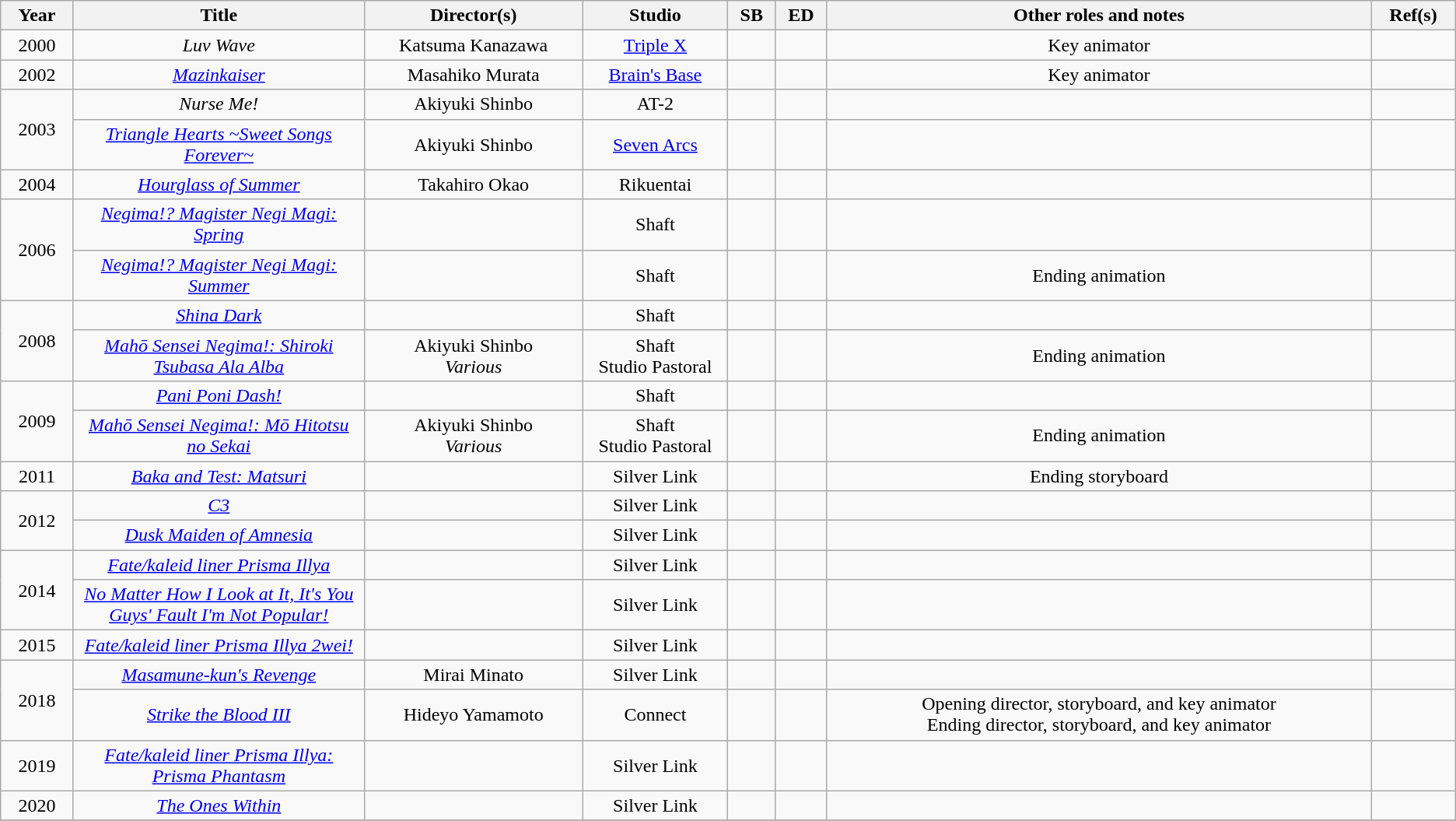<table class="wikitable sortable" style="text-align:center; margin=auto; ">
<tr>
<th scope="col" width=5%>Year</th>
<th scope="col" width=20%>Title</th>
<th scope="col" width=15%>Director(s)</th>
<th scope="col" width=10%>Studio</th>
<th scope="col" class="unsortable">SB</th>
<th scope="col" class="unsortable">ED</th>
<th scope="col" class="unsortable">Other roles and notes</th>
<th scope="col" class="unsortable">Ref(s)</th>
</tr>
<tr>
<td>2000</td>
<td><em>Luv Wave</em></td>
<td>Katsuma Kanazawa</td>
<td><a href='#'>Triple X</a></td>
<td></td>
<td></td>
<td>Key animator</td>
<td></td>
</tr>
<tr>
<td>2002</td>
<td><em><a href='#'>Mazinkaiser</a></em></td>
<td>Masahiko Murata</td>
<td><a href='#'>Brain's Base</a></td>
<td></td>
<td></td>
<td>Key animator</td>
<td></td>
</tr>
<tr>
<td rowspan="2">2003</td>
<td><em>Nurse Me!</em></td>
<td>Akiyuki Shinbo</td>
<td>AT-2</td>
<td></td>
<td></td>
<td></td>
<td></td>
</tr>
<tr>
<td><em><a href='#'>Triangle Hearts ~Sweet Songs Forever~</a></em></td>
<td>Akiyuki Shinbo</td>
<td><a href='#'>Seven Arcs</a></td>
<td></td>
<td></td>
<td></td>
<td></td>
</tr>
<tr>
<td>2004</td>
<td><em><a href='#'>Hourglass of Summer</a></em></td>
<td>Takahiro Okao</td>
<td>Rikuentai</td>
<td></td>
<td></td>
<td></td>
<td></td>
</tr>
<tr>
<td rowspan="2">2006</td>
<td><em><a href='#'>Negima!? Magister Negi Magi: Spring</a></em></td>
<td></td>
<td>Shaft</td>
<td></td>
<td></td>
<td></td>
<td></td>
</tr>
<tr>
<td><em><a href='#'>Negima!? Magister Negi Magi: Summer</a></em></td>
<td></td>
<td>Shaft</td>
<td></td>
<td></td>
<td>Ending animation</td>
<td></td>
</tr>
<tr>
<td rowspan="2">2008</td>
<td><em><a href='#'>Shina Dark</a></em></td>
<td></td>
<td>Shaft</td>
<td></td>
<td></td>
<td></td>
<td></td>
</tr>
<tr>
<td><em><a href='#'>Mahō Sensei Negima!: Shiroki Tsubasa Ala Alba</a></em></td>
<td>Akiyuki Shinbo <br><em>Various</em></td>
<td>Shaft<br>Studio Pastoral</td>
<td></td>
<td></td>
<td>Ending animation</td>
<td></td>
</tr>
<tr>
<td rowspan="2">2009</td>
<td><em><a href='#'>Pani Poni Dash!</a></em></td>
<td></td>
<td>Shaft</td>
<td></td>
<td></td>
<td></td>
<td></td>
</tr>
<tr>
<td><em><a href='#'>Mahō Sensei Negima!: Mō Hitotsu no Sekai</a></em></td>
<td>Akiyuki Shinbo <br><em>Various</em></td>
<td>Shaft<br>Studio Pastoral</td>
<td></td>
<td></td>
<td>Ending animation</td>
<td></td>
</tr>
<tr>
<td>2011</td>
<td><em><a href='#'>Baka and Test: Matsuri</a></em></td>
<td></td>
<td>Silver Link</td>
<td></td>
<td></td>
<td>Ending storyboard</td>
<td></td>
</tr>
<tr>
<td rowspan="2">2012</td>
<td><em><a href='#'>C3</a></em></td>
<td></td>
<td>Silver Link</td>
<td></td>
<td></td>
<td></td>
<td></td>
</tr>
<tr>
<td><em><a href='#'>Dusk Maiden of Amnesia</a></em></td>
<td></td>
<td>Silver Link</td>
<td></td>
<td></td>
<td></td>
<td></td>
</tr>
<tr>
<td rowspan="2">2014</td>
<td><em><a href='#'>Fate/kaleid liner Prisma Illya</a></em></td>
<td></td>
<td>Silver Link</td>
<td></td>
<td></td>
<td></td>
<td></td>
</tr>
<tr>
<td><em><a href='#'>No Matter How I Look at It, It's You Guys' Fault I'm Not Popular!</a></em></td>
<td></td>
<td>Silver Link</td>
<td></td>
<td></td>
<td></td>
<td></td>
</tr>
<tr>
<td>2015</td>
<td><em><a href='#'>Fate/kaleid liner Prisma Illya 2wei!</a></em></td>
<td></td>
<td>Silver Link</td>
<td></td>
<td></td>
<td></td>
<td></td>
</tr>
<tr>
<td rowspan="2">2018</td>
<td><em><a href='#'>Masamune-kun's Revenge</a></em></td>
<td>Mirai Minato</td>
<td>Silver Link</td>
<td></td>
<td></td>
<td></td>
<td></td>
</tr>
<tr>
<td><em><a href='#'>Strike the Blood III</a></em></td>
<td>Hideyo Yamamoto</td>
<td>Connect</td>
<td></td>
<td></td>
<td>Opening director, storyboard, and key animator<br>Ending director, storyboard, and key animator</td>
<td></td>
</tr>
<tr>
<td>2019</td>
<td><em><a href='#'>Fate/kaleid liner Prisma Illya: Prisma Phantasm</a></em></td>
<td></td>
<td>Silver Link</td>
<td></td>
<td></td>
<td></td>
<td></td>
</tr>
<tr>
<td>2020</td>
<td><em><a href='#'>The Ones Within</a></em></td>
<td></td>
<td>Silver Link</td>
<td></td>
<td></td>
<td></td>
<td></td>
</tr>
<tr>
</tr>
</table>
